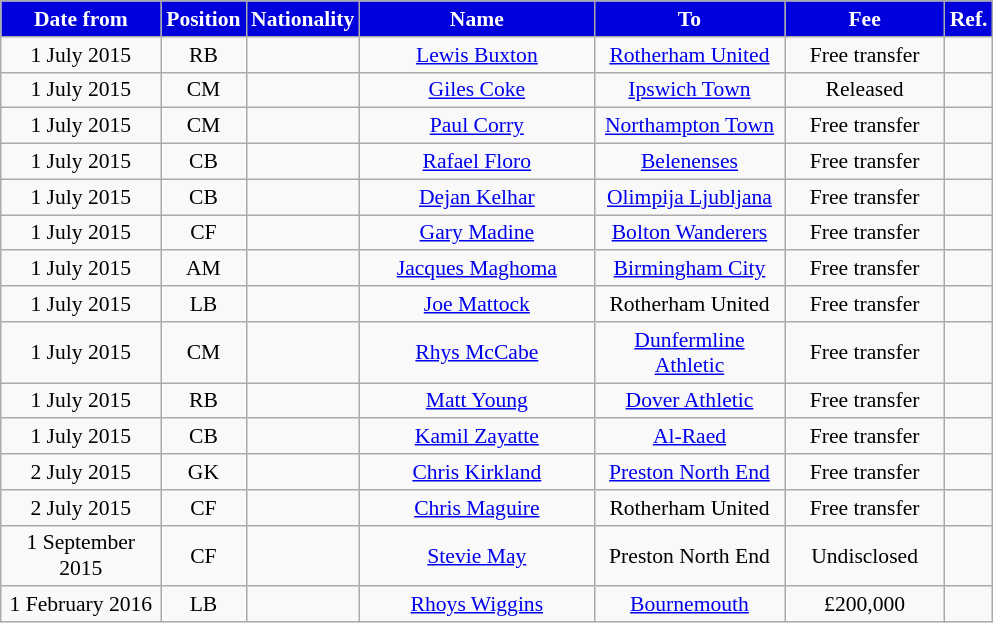<table class="wikitable"  style="text-align:center; font-size:90%; ">
<tr>
<th style="background:#00d; color:#fff; width:100px;">Date from</th>
<th style="background:#00d; color:#fff; width:50px;">Position</th>
<th style="background:#00d; color:#fff; width:50px;">Nationality</th>
<th style="background:#00d; color:#fff; width:150px;">Name</th>
<th style="background:#00d; color:#fff; width:120px;">To</th>
<th style="background:#00d; color:#fff; width:100px;">Fee</th>
<th style="background:#00d; color:#fff; width:25px;">Ref.</th>
</tr>
<tr>
<td>1 July 2015</td>
<td>RB</td>
<td></td>
<td><a href='#'>Lewis Buxton</a></td>
<td><a href='#'>Rotherham United</a> </td>
<td>Free transfer</td>
<td></td>
</tr>
<tr>
<td>1 July 2015</td>
<td>CM</td>
<td></td>
<td><a href='#'>Giles Coke</a></td>
<td><a href='#'>Ipswich Town</a> </td>
<td>Released</td>
<td></td>
</tr>
<tr>
<td>1 July 2015</td>
<td>CM</td>
<td></td>
<td><a href='#'>Paul Corry</a></td>
<td><a href='#'>Northampton Town</a> </td>
<td>Free transfer</td>
<td></td>
</tr>
<tr>
<td>1 July 2015</td>
<td>CB</td>
<td></td>
<td><a href='#'>Rafael Floro</a></td>
<td><a href='#'>Belenenses</a> </td>
<td>Free transfer</td>
<td></td>
</tr>
<tr>
<td>1 July 2015</td>
<td>CB</td>
<td></td>
<td><a href='#'>Dejan Kelhar</a></td>
<td><a href='#'>Olimpija Ljubljana</a> </td>
<td>Free transfer</td>
<td></td>
</tr>
<tr>
<td>1 July 2015</td>
<td>CF</td>
<td></td>
<td><a href='#'>Gary Madine</a></td>
<td><a href='#'>Bolton Wanderers</a> </td>
<td>Free transfer</td>
<td></td>
</tr>
<tr>
<td>1 July 2015</td>
<td>AM</td>
<td></td>
<td><a href='#'>Jacques Maghoma</a></td>
<td><a href='#'>Birmingham City</a> </td>
<td>Free transfer</td>
<td></td>
</tr>
<tr>
<td>1 July 2015</td>
<td>LB</td>
<td></td>
<td><a href='#'>Joe Mattock</a></td>
<td>Rotherham United </td>
<td>Free transfer</td>
<td></td>
</tr>
<tr>
<td>1 July 2015</td>
<td>CM</td>
<td></td>
<td><a href='#'>Rhys McCabe</a></td>
<td><a href='#'>Dunfermline Athletic</a> </td>
<td>Free transfer</td>
<td></td>
</tr>
<tr>
<td>1 July 2015</td>
<td>RB</td>
<td></td>
<td><a href='#'>Matt Young</a></td>
<td><a href='#'>Dover Athletic</a> </td>
<td>Free transfer</td>
<td></td>
</tr>
<tr>
<td>1 July 2015</td>
<td>CB</td>
<td></td>
<td><a href='#'>Kamil Zayatte</a></td>
<td><a href='#'>Al-Raed</a> </td>
<td>Free transfer</td>
<td></td>
</tr>
<tr>
<td>2 July 2015</td>
<td>GK</td>
<td></td>
<td><a href='#'>Chris Kirkland</a></td>
<td><a href='#'>Preston North End</a> </td>
<td>Free transfer</td>
<td></td>
</tr>
<tr>
<td>2 July 2015</td>
<td>CF</td>
<td></td>
<td><a href='#'>Chris Maguire</a></td>
<td>Rotherham United </td>
<td>Free transfer</td>
<td></td>
</tr>
<tr>
<td>1 September 2015</td>
<td>CF</td>
<td></td>
<td><a href='#'>Stevie May</a></td>
<td>Preston North End</td>
<td>Undisclosed</td>
<td></td>
</tr>
<tr>
<td>1 February 2016</td>
<td>LB</td>
<td></td>
<td><a href='#'>Rhoys Wiggins</a></td>
<td><a href='#'>Bournemouth</a></td>
<td>£200,000</td>
<td></td>
</tr>
</table>
